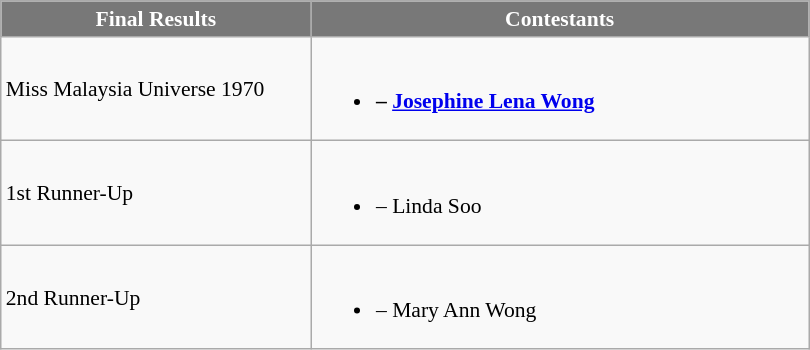<table class="wikitable sortable" style="font-size: 90%;">
<tr>
<th width="200" style="background-color:#787878;color:#FFFFFF;">Final Results</th>
<th width="325" style="background-color:#787878;color:#FFFFFF;">Contestants</th>
</tr>
<tr>
<td>Miss Malaysia Universe 1970</td>
<td><br><ul><li><strong> – <a href='#'>Josephine Lena Wong</a></strong></li></ul></td>
</tr>
<tr>
<td>1st Runner-Up</td>
<td><br><ul><li> – Linda Soo</li></ul></td>
</tr>
<tr>
<td>2nd Runner-Up</td>
<td><br><ul><li> – Mary Ann Wong</li></ul></td>
</tr>
</table>
